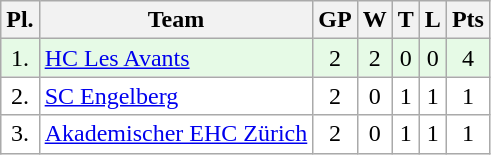<table class="wikitable">
<tr>
<th>Pl.</th>
<th>Team</th>
<th>GP</th>
<th>W</th>
<th>T</th>
<th>L</th>
<th>Pts</th>
</tr>
<tr align="center " bgcolor="#e6fae6">
<td>1.</td>
<td align="left"><a href='#'>HC Les Avants</a></td>
<td>2</td>
<td>2</td>
<td>0</td>
<td>0</td>
<td>4</td>
</tr>
<tr align="center "  bgcolor="#FFFFFF">
<td>2.</td>
<td align="left"><a href='#'>SC Engelberg</a></td>
<td>2</td>
<td>0</td>
<td>1</td>
<td>1</td>
<td>1</td>
</tr>
<tr align="center " bgcolor="#FFFFFF">
<td>3.</td>
<td align="left"><a href='#'>Akademischer EHC Zürich</a></td>
<td>2</td>
<td>0</td>
<td>1</td>
<td>1</td>
<td>1</td>
</tr>
</table>
